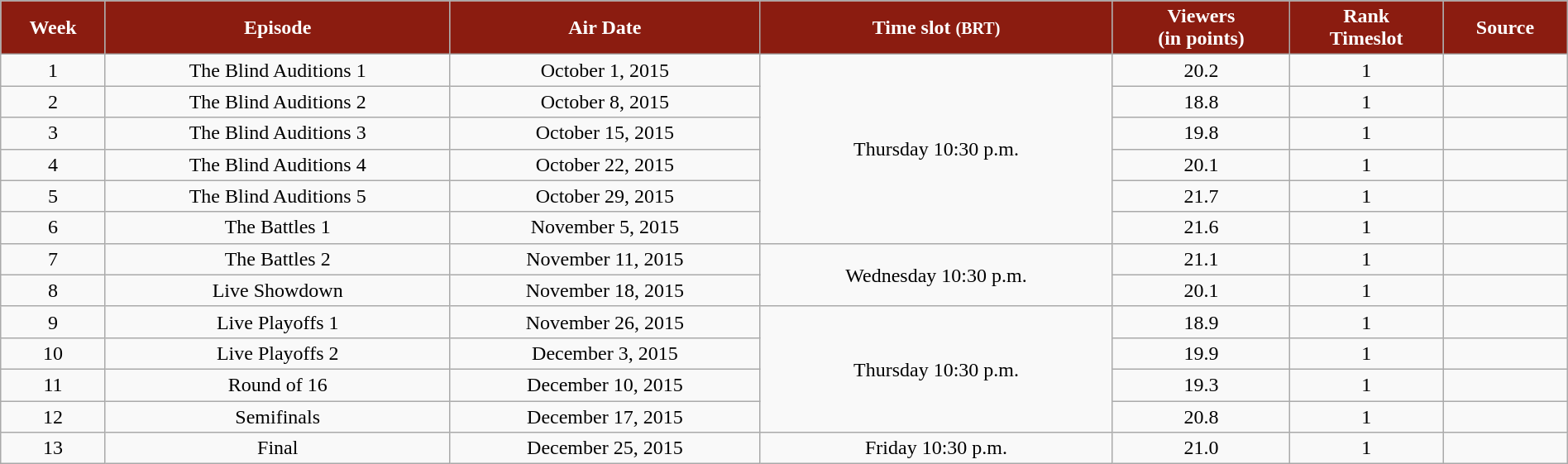<table class="wikitable sortable" style="margin:0; width:100%;">
<tr>
<th style="background:#8b1c10; color:white;" rowspan="1">Week</th>
<th style="background:#8b1c10; color:white;" rowspan="1">Episode</th>
<th style="background:#8b1c10; color:white;" rowspan="1">Air Date</th>
<th style="background:#8b1c10; color:white;" rowspan="1">Time slot <small>(BRT)</small></th>
<th style="background:#8b1c10; color:white;" rowspan="1">Viewers<br>(in points)</th>
<th style="background:#8b1c10; color:white;" rowspan="1">Rank<br>Timeslot</th>
<th style="background:#8b1c10; color:white;" rowspan="1">Source</th>
</tr>
<tr>
<td style="text-align:center;">1</td>
<td style="text-align:center;">The Blind Auditions 1</td>
<td style="text-align:center;">October 1, 2015</td>
<td style="text-align:center;" rowspan=6>Thursday 10:30 p.m.</td>
<td style="text-align:center;">20.2</td>
<td style="text-align:center;">1</td>
<td style="text-align:center;"></td>
</tr>
<tr>
<td style="text-align:center;">2</td>
<td style="text-align:center;">The Blind Auditions 2</td>
<td style="text-align:center;">October 8, 2015</td>
<td style="text-align:center;">18.8</td>
<td style="text-align:center;">1</td>
<td style="text-align:center;"></td>
</tr>
<tr>
<td style="text-align:center;">3</td>
<td style="text-align:center;">The Blind Auditions 3</td>
<td style="text-align:center;">October 15, 2015</td>
<td style="text-align:center;">19.8</td>
<td style="text-align:center;">1</td>
<td style="text-align:center;"></td>
</tr>
<tr>
<td style="text-align:center;">4</td>
<td style="text-align:center;">The Blind Auditions 4</td>
<td style="text-align:center;">October 22, 2015</td>
<td style="text-align:center;">20.1</td>
<td style="text-align:center;">1</td>
<td style="text-align:center;"></td>
</tr>
<tr>
<td style="text-align:center;">5</td>
<td style="text-align:center;">The Blind Auditions 5</td>
<td style="text-align:center;">October 29, 2015</td>
<td style="text-align:center;">21.7</td>
<td style="text-align:center;">1</td>
<td style="text-align:center;"></td>
</tr>
<tr>
<td style="text-align:center;">6</td>
<td style="text-align:center;">The Battles 1</td>
<td style="text-align:center;">November 5, 2015</td>
<td style="text-align:center;">21.6</td>
<td style="text-align:center;">1</td>
<td style="text-align:center;"></td>
</tr>
<tr>
<td style="text-align:center;">7</td>
<td style="text-align:center;">The Battles 2</td>
<td style="text-align:center;">November 11, 2015</td>
<td style="text-align:center;" rowspan=2>Wednesday 10:30 p.m.</td>
<td style="text-align:center;">21.1</td>
<td style="text-align:center;">1</td>
<td style="text-align:center;"></td>
</tr>
<tr>
<td style="text-align:center;">8</td>
<td style="text-align:center;">Live Showdown</td>
<td style="text-align:center;">November 18, 2015</td>
<td style="text-align:center;">20.1</td>
<td style="text-align:center;">1</td>
<td style="text-align:center;"></td>
</tr>
<tr>
<td style="text-align:center;">9</td>
<td style="text-align:center;">Live Playoffs 1</td>
<td style="text-align:center;">November 26, 2015</td>
<td style="text-align:center;" rowspan=4>Thursday 10:30 p.m.</td>
<td style="text-align:center;">18.9</td>
<td style="text-align:center;">1</td>
<td style="text-align:center;"></td>
</tr>
<tr>
<td style="text-align:center;">10</td>
<td style="text-align:center;">Live Playoffs 2</td>
<td style="text-align:center;">December 3, 2015</td>
<td style="text-align:center;">19.9</td>
<td style="text-align:center;">1</td>
<td style="text-align:center;"></td>
</tr>
<tr>
<td style="text-align:center;">11</td>
<td style="text-align:center;">Round of 16</td>
<td style="text-align:center;">December 10, 2015</td>
<td style="text-align:center;">19.3</td>
<td style="text-align:center;">1</td>
<td style="text-align:center;"></td>
</tr>
<tr>
<td style="text-align:center;">12</td>
<td style="text-align:center;">Semifinals</td>
<td style="text-align:center;">December 17, 2015</td>
<td style="text-align:center;">20.8</td>
<td style="text-align:center;">1</td>
<td style="text-align:center;"></td>
</tr>
<tr>
<td style="text-align:center;">13</td>
<td style="text-align:center;">Final</td>
<td style="text-align:center;">December 25, 2015</td>
<td style="text-align:center;">Friday 10:30 p.m.</td>
<td style="text-align:center;">21.0</td>
<td style="text-align:center;">1</td>
<td style="text-align:center;"></td>
</tr>
</table>
